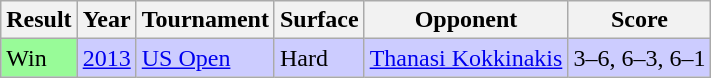<table class="wikitable">
<tr>
<th>Result</th>
<th>Year</th>
<th>Tournament</th>
<th>Surface</th>
<th>Opponent</th>
<th class=unsortable>Score</th>
</tr>
<tr style="background:#ccf;">
<td bgcolor=98fb98>Win</td>
<td><a href='#'>2013</a></td>
<td><a href='#'>US Open</a></td>
<td>Hard</td>
<td> <a href='#'>Thanasi Kokkinakis</a></td>
<td>3–6, 6–3, 6–1</td>
</tr>
</table>
